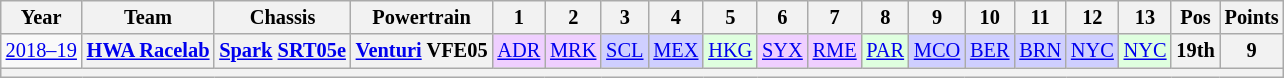<table class="wikitable" style="text-align:center; font-size:85%">
<tr>
<th>Year</th>
<th>Team</th>
<th>Chassis</th>
<th>Powertrain</th>
<th>1</th>
<th>2</th>
<th>3</th>
<th>4</th>
<th>5</th>
<th>6</th>
<th>7</th>
<th>8</th>
<th>9</th>
<th>10</th>
<th>11</th>
<th>12</th>
<th>13</th>
<th>Pos</th>
<th>Points</th>
</tr>
<tr>
<td nowrap><a href='#'>2018–19</a></td>
<th nowrap><a href='#'>HWA Racelab</a></th>
<th nowrap><a href='#'>Spark</a> <a href='#'>SRT05e</a></th>
<th nowrap><a href='#'>Venturi</a> VFE05</th>
<td style="background:#EFCFFF;"><a href='#'>ADR</a><br></td>
<td style="background:#EFCFFF;"><a href='#'>MRK</a><br></td>
<td style="background:#CFCFFF;"><a href='#'>SCL</a><br></td>
<td style="background:#CFCFFF;"><a href='#'>MEX</a><br></td>
<td style="background:#DFFFDF;"><a href='#'>HKG</a><br></td>
<td style="background:#EFCFFF;"><a href='#'>SYX</a><br></td>
<td style="background:#EFCFFF;"><a href='#'>RME</a><br></td>
<td style="background:#DFFFDF;"><a href='#'>PAR</a><br></td>
<td style="background:#CFCFFF;"><a href='#'>MCO</a><br></td>
<td style="background:#CFCFFF;"><a href='#'>BER</a><br></td>
<td style="background:#CFCFFF;"><a href='#'>BRN</a><br></td>
<td style="background:#CFCFFF;"><a href='#'>NYC</a><br></td>
<td style="background:#DFFFDF;"><a href='#'>NYC</a><br></td>
<th>19th</th>
<th>9</th>
</tr>
<tr>
<th colspan="19"></th>
</tr>
</table>
